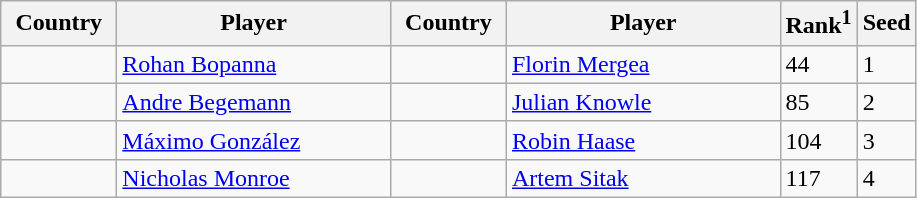<table class="sortable wikitable">
<tr>
<th width="70">Country</th>
<th width="175">Player</th>
<th width="70">Country</th>
<th width="175">Player</th>
<th>Rank<sup>1</sup></th>
<th>Seed</th>
</tr>
<tr>
<td></td>
<td><a href='#'>Rohan Bopanna</a></td>
<td></td>
<td><a href='#'>Florin Mergea</a></td>
<td>44</td>
<td>1</td>
</tr>
<tr>
<td></td>
<td><a href='#'>Andre Begemann</a></td>
<td></td>
<td><a href='#'>Julian Knowle</a></td>
<td>85</td>
<td>2</td>
</tr>
<tr>
<td></td>
<td><a href='#'>Máximo González</a></td>
<td></td>
<td><a href='#'>Robin Haase</a></td>
<td>104</td>
<td>3</td>
</tr>
<tr>
<td></td>
<td><a href='#'>Nicholas Monroe</a></td>
<td></td>
<td><a href='#'>Artem Sitak</a></td>
<td>117</td>
<td>4</td>
</tr>
</table>
